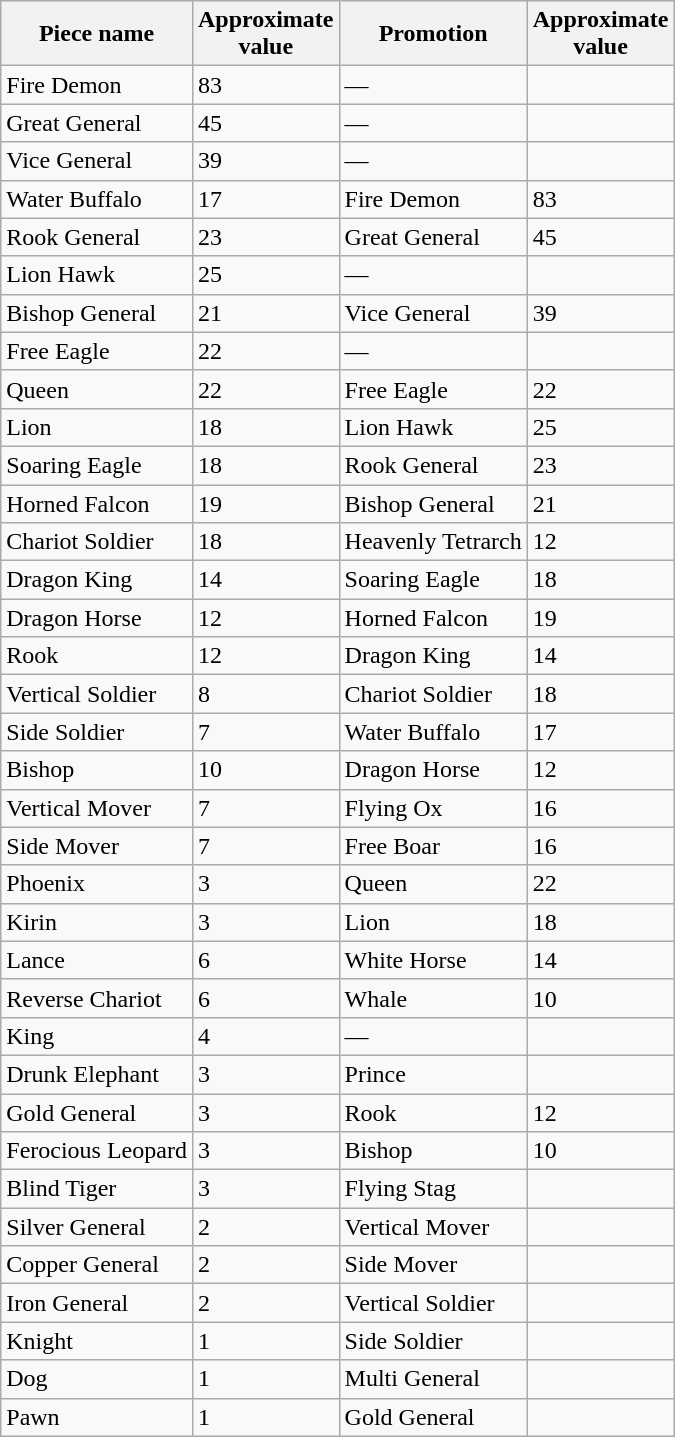<table class="wikitable sortable">
<tr>
<th>Piece name</th>
<th>Approximate<br>value</th>
<th>Promotion</th>
<th>Approximate<br>value</th>
</tr>
<tr>
<td>Fire Demon</td>
<td>83</td>
<td>—</td>
<td></td>
</tr>
<tr>
<td>Great General</td>
<td>45</td>
<td>—</td>
<td></td>
</tr>
<tr>
<td>Vice General</td>
<td>39</td>
<td>—</td>
<td></td>
</tr>
<tr>
<td>Water Buffalo</td>
<td>17</td>
<td>Fire Demon</td>
<td>83</td>
</tr>
<tr>
<td>Rook General</td>
<td>23</td>
<td>Great General</td>
<td>45</td>
</tr>
<tr>
<td>Lion Hawk</td>
<td>25</td>
<td>—</td>
<td></td>
</tr>
<tr>
<td>Bishop General</td>
<td>21</td>
<td>Vice General</td>
<td>39</td>
</tr>
<tr>
<td>Free Eagle</td>
<td>22</td>
<td>—</td>
<td></td>
</tr>
<tr>
<td>Queen</td>
<td>22</td>
<td>Free Eagle</td>
<td>22</td>
</tr>
<tr>
<td>Lion</td>
<td>18</td>
<td>Lion Hawk</td>
<td>25</td>
</tr>
<tr>
<td>Soaring Eagle</td>
<td>18</td>
<td>Rook General</td>
<td>23</td>
</tr>
<tr>
<td>Horned Falcon</td>
<td>19</td>
<td>Bishop General</td>
<td>21</td>
</tr>
<tr>
<td>Chariot Soldier</td>
<td>18</td>
<td>Heavenly Tetrarch</td>
<td>12</td>
</tr>
<tr>
<td>Dragon King</td>
<td>14</td>
<td>Soaring Eagle</td>
<td>18</td>
</tr>
<tr>
<td>Dragon Horse</td>
<td>12</td>
<td>Horned Falcon</td>
<td>19</td>
</tr>
<tr>
<td>Rook</td>
<td>12</td>
<td>Dragon King</td>
<td>14</td>
</tr>
<tr>
<td>Vertical Soldier</td>
<td>8</td>
<td>Chariot Soldier</td>
<td>18</td>
</tr>
<tr>
<td>Side Soldier</td>
<td>7</td>
<td>Water Buffalo</td>
<td>17</td>
</tr>
<tr>
<td>Bishop</td>
<td>10</td>
<td>Dragon Horse</td>
<td>12</td>
</tr>
<tr>
<td>Vertical Mover</td>
<td>7</td>
<td>Flying Ox</td>
<td>16</td>
</tr>
<tr>
<td>Side Mover</td>
<td>7</td>
<td>Free Boar</td>
<td>16</td>
</tr>
<tr>
<td>Phoenix</td>
<td>3</td>
<td>Queen</td>
<td>22</td>
</tr>
<tr>
<td>Kirin</td>
<td>3</td>
<td>Lion</td>
<td>18</td>
</tr>
<tr>
<td>Lance</td>
<td>6</td>
<td>White Horse</td>
<td>14</td>
</tr>
<tr>
<td>Reverse Chariot</td>
<td>6</td>
<td>Whale</td>
<td>10</td>
</tr>
<tr>
<td>King</td>
<td>4</td>
<td>—</td>
<td></td>
</tr>
<tr>
<td>Drunk Elephant</td>
<td>3</td>
<td>Prince</td>
<td></td>
</tr>
<tr>
<td>Gold General</td>
<td>3</td>
<td>Rook</td>
<td>12</td>
</tr>
<tr>
<td>Ferocious Leopard</td>
<td>3</td>
<td>Bishop</td>
<td>10</td>
</tr>
<tr>
<td>Blind Tiger</td>
<td>3</td>
<td>Flying Stag</td>
<td></td>
</tr>
<tr>
<td>Silver General</td>
<td>2</td>
<td>Vertical Mover</td>
<td></td>
</tr>
<tr>
<td>Copper General</td>
<td>2</td>
<td>Side Mover</td>
<td></td>
</tr>
<tr>
<td>Iron General</td>
<td>2</td>
<td>Vertical Soldier</td>
<td></td>
</tr>
<tr>
<td>Knight</td>
<td>1</td>
<td>Side Soldier</td>
<td></td>
</tr>
<tr>
<td>Dog</td>
<td>1</td>
<td>Multi General</td>
<td></td>
</tr>
<tr>
<td>Pawn</td>
<td>1</td>
<td>Gold General</td>
<td></td>
</tr>
</table>
